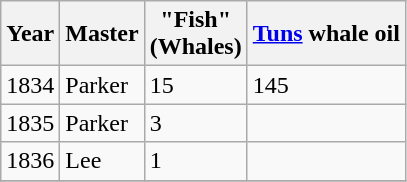<table class="sortable wikitable">
<tr>
<th>Year</th>
<th>Master</th>
<th>"Fish" <br>(Whales)</th>
<th><a href='#'>Tuns</a> whale oil</th>
</tr>
<tr>
<td>1834</td>
<td>Parker</td>
<td>15</td>
<td>145</td>
</tr>
<tr>
<td>1835</td>
<td>Parker</td>
<td>3</td>
<td></td>
</tr>
<tr>
<td>1836</td>
<td>Lee</td>
<td>1</td>
<td></td>
</tr>
<tr>
</tr>
</table>
